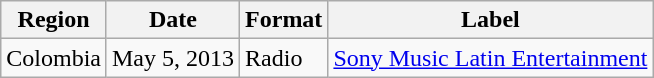<table class=wikitable>
<tr>
<th>Region</th>
<th>Date</th>
<th>Format</th>
<th>Label</th>
</tr>
<tr>
<td>Colombia</td>
<td rowspan="1">May 5, 2013</td>
<td rowspan="1">Radio</td>
<td rowspan="1"><a href='#'>Sony Music Latin Entertainment</a></td>
</tr>
</table>
